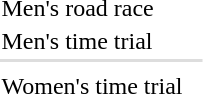<table>
<tr>
<td>Men's road race</td>
<td></td>
<td></td>
<td></td>
</tr>
<tr>
<td>Men's time trial</td>
<td></td>
<td></td>
<td></td>
</tr>
<tr bgcolor=#DDDDDD>
<td colspan=7></td>
</tr>
<tr>
<td></td>
<td></td>
<td></td>
<td></td>
</tr>
<tr>
<td>Women's time trial</td>
<td></td>
<td></td>
<td></td>
</tr>
</table>
